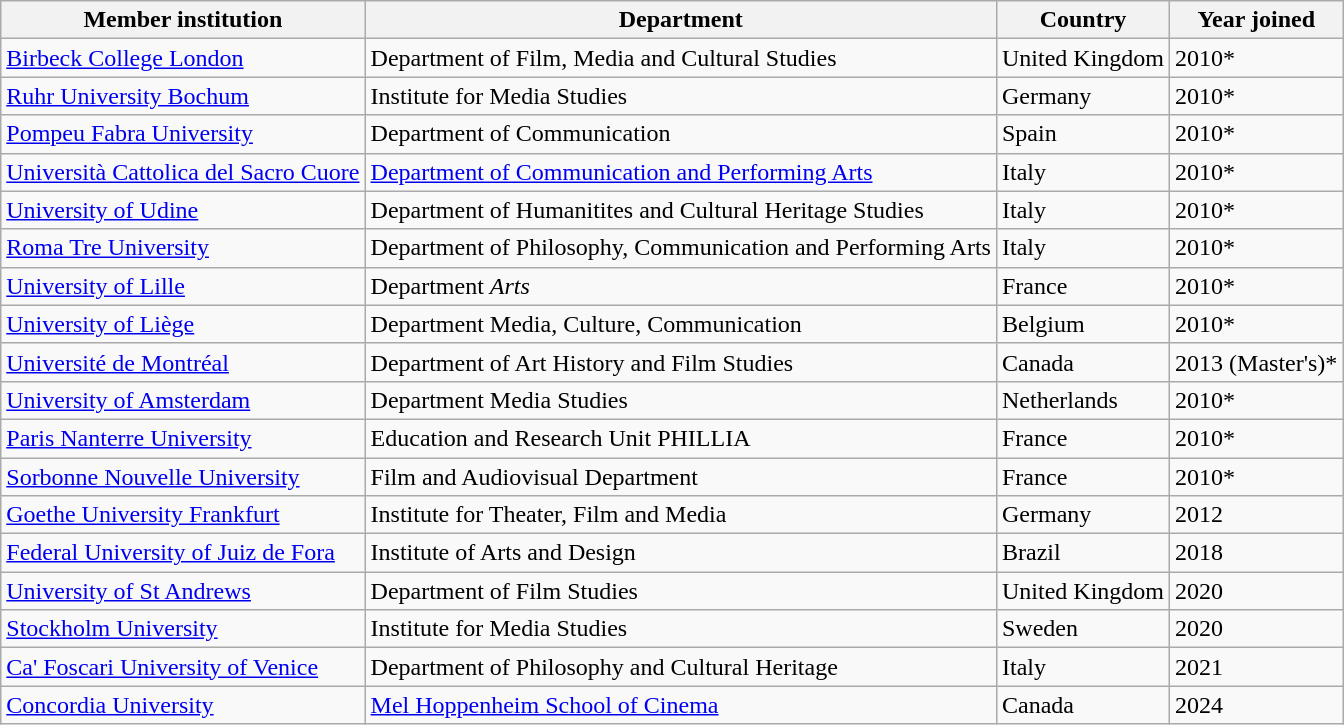<table class="wikitable sortable">
<tr>
<th>Member institution</th>
<th>Department</th>
<th>Country</th>
<th>Year joined</th>
</tr>
<tr>
<td data-sort-value="Graz, University of"><a href='#'>Birbeck College London</a></td>
<td>Department of Film, Media and Cultural Studies</td>
<td>United Kingdom</td>
<td>2010*</td>
</tr>
<tr>
<td><a href='#'>Ruhr University Bochum</a></td>
<td>Institute for Media Studies</td>
<td>Germany</td>
<td>2010*</td>
</tr>
<tr>
<td><a href='#'>Pompeu Fabra University</a></td>
<td>Department of Communication</td>
<td>Spain</td>
<td>2010*</td>
</tr>
<tr>
<td><a href='#'>Università Cattolica del Sacro Cuore</a></td>
<td><a href='#'>Department of Communication and Performing Arts</a></td>
<td>Italy</td>
<td>2010*</td>
</tr>
<tr>
<td><a href='#'>University of Udine</a></td>
<td>Department of Humanitites and Cultural Heritage Studies</td>
<td>Italy</td>
<td>2010*</td>
</tr>
<tr>
<td><a href='#'>Roma Tre University</a></td>
<td>Department of Philosophy, Communication and Performing Arts</td>
<td>Italy</td>
<td>2010*</td>
</tr>
<tr>
<td><a href='#'>University of Lille</a></td>
<td>Department <em>Arts</em></td>
<td>France</td>
<td>2010*</td>
</tr>
<tr>
<td><a href='#'>University of Liège</a></td>
<td>Department Media, Culture, Communication</td>
<td>Belgium</td>
<td>2010*</td>
</tr>
<tr>
<td><a href='#'>Université de Montréal</a></td>
<td>Department of Art History and Film Studies</td>
<td>Canada</td>
<td>2013 (Master's)*</td>
</tr>
<tr>
<td><a href='#'>University of Amsterdam</a></td>
<td>Department Media Studies</td>
<td>Netherlands</td>
<td>2010*</td>
</tr>
<tr>
<td><a href='#'>Paris Nanterre University</a></td>
<td>Education and Research Unit PHILLIA</td>
<td>France</td>
<td>2010*</td>
</tr>
<tr>
<td><a href='#'>Sorbonne Nouvelle University</a></td>
<td>Film and Audiovisual Department</td>
<td>France</td>
<td>2010*</td>
</tr>
<tr>
<td><a href='#'>Goethe University Frankfurt</a></td>
<td>Institute for Theater, Film and Media</td>
<td>Germany</td>
<td>2012</td>
</tr>
<tr>
<td><a href='#'>Federal University of Juiz de Fora</a></td>
<td>Institute of Arts and Design</td>
<td>Brazil</td>
<td>2018</td>
</tr>
<tr>
<td><a href='#'>University of St Andrews</a></td>
<td>Department of Film Studies</td>
<td>United Kingdom</td>
<td>2020</td>
</tr>
<tr>
<td><a href='#'>Stockholm University</a></td>
<td>Institute for Media Studies</td>
<td>Sweden</td>
<td>2020</td>
</tr>
<tr>
<td><a href='#'>Ca' Foscari University of Venice</a></td>
<td>Department of Philosophy and Cultural Heritage</td>
<td>Italy</td>
<td>2021</td>
</tr>
<tr>
<td><a href='#'>Concordia University</a></td>
<td><a href='#'>Mel Hoppenheim School of Cinema</a></td>
<td>Canada</td>
<td>2024</td>
</tr>
</table>
